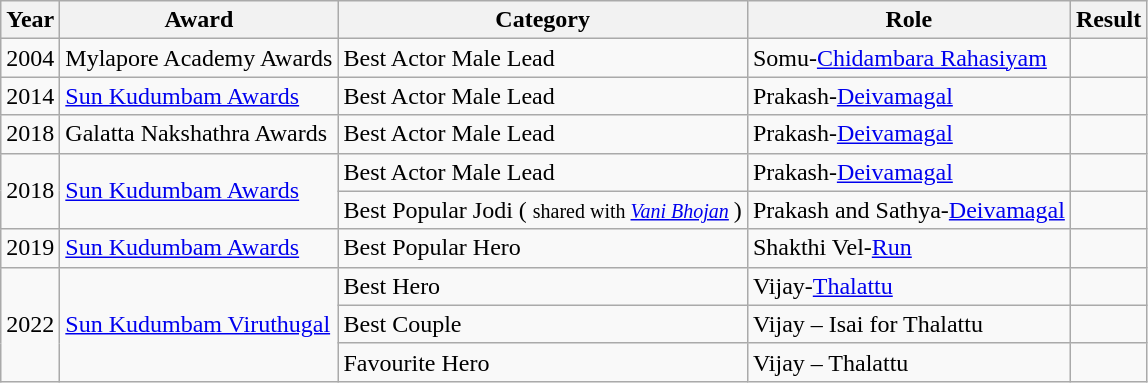<table class="wikitable">
<tr>
<th>Year</th>
<th>Award</th>
<th>Category</th>
<th>Role</th>
<th>Result</th>
</tr>
<tr>
<td>2004</td>
<td>Mylapore Academy Awards</td>
<td>Best Actor Male Lead</td>
<td>Somu-<a href='#'>Chidambara Rahasiyam</a></td>
<td></td>
</tr>
<tr>
<td>2014</td>
<td><a href='#'>Sun Kudumbam Awards</a></td>
<td>Best Actor Male Lead</td>
<td>Prakash-<a href='#'>Deivamagal</a></td>
<td></td>
</tr>
<tr>
<td>2018</td>
<td>Galatta Nakshathra Awards</td>
<td>Best Actor Male Lead</td>
<td>Prakash-<a href='#'>Deivamagal</a></td>
<td></td>
</tr>
<tr>
<td rowspan="2">2018</td>
<td rowspan="2"><a href='#'>Sun Kudumbam Awards</a></td>
<td>Best Actor Male Lead</td>
<td>Prakash-<a href='#'>Deivamagal</a></td>
<td></td>
</tr>
<tr>
<td>Best Popular Jodi ( <small>shared with <em><a href='#'>Vani Bhojan</a></em> </small>  )</td>
<td>Prakash and Sathya-<a href='#'>Deivamagal</a></td>
<td></td>
</tr>
<tr>
<td>2019</td>
<td><a href='#'>Sun Kudumbam Awards</a></td>
<td>Best Popular Hero</td>
<td>Shakthi Vel-<a href='#'>Run</a></td>
<td></td>
</tr>
<tr>
<td rowspan="3">2022</td>
<td rowspan="3"><a href='#'>Sun Kudumbam Viruthugal</a></td>
<td>Best Hero</td>
<td>Vijay-<a href='#'>Thalattu</a></td>
<td></td>
</tr>
<tr>
<td>Best Couple</td>
<td>Vijay – Isai for Thalattu</td>
<td></td>
</tr>
<tr>
<td>Favourite Hero</td>
<td>Vijay – Thalattu</td>
<td></td>
</tr>
</table>
